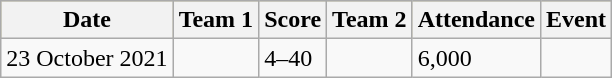<table class="wikitable">
<tr style="background:#bdb76b;">
<th>Date</th>
<th>Team 1</th>
<th>Score</th>
<th>Team 2</th>
<th>Attendance</th>
<th>Event</th>
</tr>
<tr>
<td>23 October 2021</td>
<td></td>
<td>4–40</td>
<td></td>
<td>6,000</td>
<td></td>
</tr>
</table>
